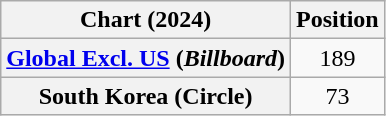<table class="wikitable sortable plainrowheaders" style="text-align:center">
<tr>
<th scope="col">Chart (2024)</th>
<th scope="col">Position</th>
</tr>
<tr>
<th scope="row"><a href='#'>Global Excl. US</a> (<em>Billboard</em>)</th>
<td>189</td>
</tr>
<tr>
<th scope="row">South Korea (Circle)</th>
<td>73</td>
</tr>
</table>
